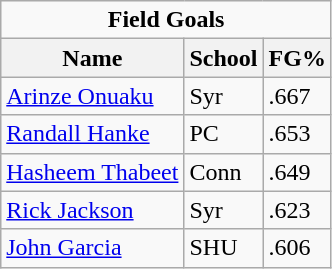<table class="wikitable">
<tr>
<td colspan=3 style="text-align:center;"><strong>Field Goals</strong></td>
</tr>
<tr>
<th>Name</th>
<th>School</th>
<th>FG%</th>
</tr>
<tr>
<td><a href='#'>Arinze Onuaku</a></td>
<td>Syr</td>
<td>.667</td>
</tr>
<tr>
<td><a href='#'>Randall Hanke</a></td>
<td>PC</td>
<td>.653</td>
</tr>
<tr>
<td><a href='#'>Hasheem Thabeet</a></td>
<td>Conn</td>
<td>.649</td>
</tr>
<tr>
<td><a href='#'>Rick Jackson</a></td>
<td>Syr</td>
<td>.623</td>
</tr>
<tr>
<td><a href='#'>John Garcia</a></td>
<td>SHU</td>
<td>.606</td>
</tr>
</table>
